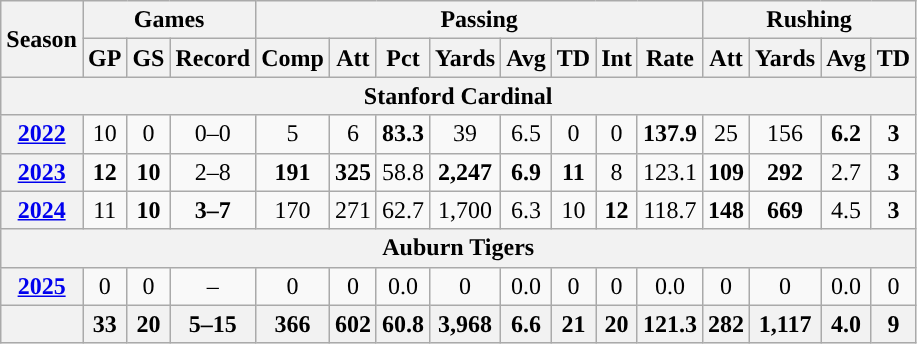<table class="wikitable" style="text-align:center;">
<tr>
<th rowspan="2">Season</th>
<th colspan="3">Games</th>
<th colspan="8">Passing</th>
<th colspan="5">Rushing</th>
</tr>
<tr>
<th>GP</th>
<th>GS</th>
<th>Record</th>
<th>Comp</th>
<th>Att</th>
<th>Pct</th>
<th>Yards</th>
<th>Avg</th>
<th>TD</th>
<th>Int</th>
<th>Rate</th>
<th>Att</th>
<th>Yards</th>
<th>Avg</th>
<th>TD</th>
</tr>
<tr>
<th colspan="16">Stanford Cardinal</th>
</tr>
<tr>
<th><a href='#'>2022</a></th>
<td>10</td>
<td>0</td>
<td>0–0</td>
<td>5</td>
<td>6</td>
<td><strong>83.3</strong></td>
<td>39</td>
<td>6.5</td>
<td>0</td>
<td>0</td>
<td><strong>137.9</strong></td>
<td>25</td>
<td>156</td>
<td><strong>6.2</strong></td>
<td><strong>3</strong></td>
</tr>
<tr>
<th><a href='#'>2023</a></th>
<td><strong>12</strong></td>
<td><strong>10</strong></td>
<td>2–8</td>
<td><strong>191</strong></td>
<td><strong>325</strong></td>
<td>58.8</td>
<td><strong>2,247</strong></td>
<td><strong>6.9</strong></td>
<td><strong>11</strong></td>
<td>8</td>
<td>123.1</td>
<td><strong>109</strong></td>
<td><strong>292</strong></td>
<td>2.7</td>
<td><strong>3</strong></td>
</tr>
<tr>
<th><a href='#'>2024</a></th>
<td>11</td>
<td><strong>10</strong></td>
<td><strong>3–7</strong></td>
<td>170</td>
<td>271</td>
<td>62.7</td>
<td>1,700</td>
<td>6.3</td>
<td>10</td>
<td><strong>12</strong></td>
<td>118.7</td>
<td><strong>148</strong></td>
<td><strong>669</strong></td>
<td>4.5</td>
<td><strong>3</strong></td>
</tr>
<tr>
<th colspan="16">Auburn Tigers</th>
</tr>
<tr>
<th><a href='#'>2025</a></th>
<td>0</td>
<td>0</td>
<td>–</td>
<td>0</td>
<td>0</td>
<td>0.0</td>
<td>0</td>
<td>0.0</td>
<td>0</td>
<td>0</td>
<td>0.0</td>
<td>0</td>
<td>0</td>
<td>0.0</td>
<td>0</td>
</tr>
<tr>
<th></th>
<th>33</th>
<th>20</th>
<th>5–15</th>
<th>366</th>
<th>602</th>
<th>60.8</th>
<th>3,968</th>
<th>6.6</th>
<th>21</th>
<th>20</th>
<th>121.3</th>
<th>282</th>
<th>1,117</th>
<th>4.0</th>
<th>9</th>
</tr>
</table>
